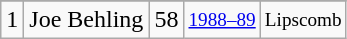<table class="wikitable">
<tr>
</tr>
<tr>
<td>1</td>
<td>Joe Behling</td>
<td>58</td>
<td style="font-size:80%;"><a href='#'>1988–89</a></td>
<td style="font-size:80%;">Lipscomb</td>
</tr>
</table>
